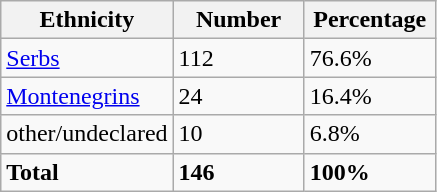<table class="wikitable">
<tr>
<th width="100px">Ethnicity</th>
<th width="80px">Number</th>
<th width="80px">Percentage</th>
</tr>
<tr>
<td><a href='#'>Serbs</a></td>
<td>112</td>
<td>76.6%</td>
</tr>
<tr>
<td><a href='#'>Montenegrins</a></td>
<td>24</td>
<td>16.4%</td>
</tr>
<tr>
<td>other/undeclared</td>
<td>10</td>
<td>6.8%</td>
</tr>
<tr>
<td><strong>Total</strong></td>
<td><strong>146</strong></td>
<td><strong>100%</strong></td>
</tr>
</table>
